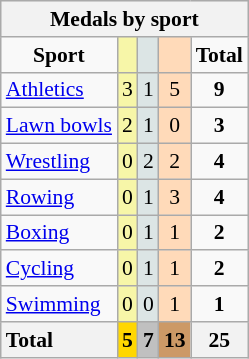<table class="wikitable" style="text-align:center;font-size:90%">
<tr style="background:#efefef;">
<th colspan=7><strong>Medals by sport</strong></th>
</tr>
<tr>
<td><strong>Sport</strong></td>
<td bgcolor=#f7f6a8></td>
<td bgcolor=#dce5e5></td>
<td bgcolor=#ffdab9></td>
<td><strong>Total</strong></td>
</tr>
<tr>
<td style="text-align:left;"><a href='#'>Athletics</a></td>
<td style="background:#F7F6A8;">3</td>
<td style="background:#DCE5E5;">1</td>
<td style="background:#FFDAB9;">5</td>
<td><strong>9</strong></td>
</tr>
<tr>
<td style="text-align:left;"><a href='#'>Lawn bowls</a></td>
<td style="background:#F7F6A8;">2</td>
<td style="background:#DCE5E5;">1</td>
<td style="background:#FFDAB9;">0</td>
<td><strong>3</strong></td>
</tr>
<tr>
<td style="text-align:left;"><a href='#'>Wrestling</a></td>
<td style="background:#F7F6A8;">0</td>
<td style="background:#DCE5E5;">2</td>
<td style="background:#FFDAB9;">2</td>
<td><strong>4</strong></td>
</tr>
<tr>
<td style="text-align:left;"><a href='#'>Rowing</a></td>
<td style="background:#F7F6A8;">0</td>
<td style="background:#DCE5E5;">1</td>
<td style="background:#FFDAB9;">3</td>
<td><strong>4</strong></td>
</tr>
<tr>
<td style="text-align:left;"><a href='#'>Boxing</a></td>
<td style="background:#F7F6A8;">0</td>
<td style="background:#DCE5E5;">1</td>
<td style="background:#FFDAB9;">1</td>
<td><strong>2</strong></td>
</tr>
<tr>
<td style="text-align:left;"><a href='#'>Cycling</a></td>
<td style="background:#F7F6A8;">0</td>
<td style="background:#DCE5E5;">1</td>
<td style="background:#FFDAB9;">1</td>
<td><strong>2</strong></td>
</tr>
<tr>
<td style="text-align:left;"><a href='#'>Swimming</a></td>
<td style="background:#F7F6A8;">0</td>
<td style="background:#DCE5E5;">0</td>
<td style="background:#FFDAB9;">1</td>
<td><strong>1</strong></td>
</tr>
<tr>
<th style="text-align:left;"><strong>Total</strong></th>
<th style="background:gold;"><strong>5</strong></th>
<th style="background:silver;"><strong>7</strong></th>
<th style="background:#c96;"><strong>13</strong></th>
<th><strong>25</strong></th>
</tr>
</table>
